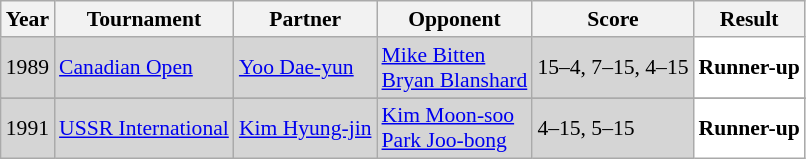<table class="sortable wikitable" style="font-size: 90%;">
<tr>
<th>Year</th>
<th>Tournament</th>
<th>Partner</th>
<th>Opponent</th>
<th>Score</th>
<th>Result</th>
</tr>
<tr style="background:#D5D5D5">
<td align="center">1989</td>
<td align="left"><a href='#'>Canadian Open</a></td>
<td align="left"> <a href='#'>Yoo Dae-yun</a></td>
<td align="left"> <a href='#'>Mike Bitten</a> <br>  <a href='#'>Bryan Blanshard</a></td>
<td align="left">15–4, 7–15, 4–15</td>
<td style="text-align:left; background:white"> <strong>Runner-up</strong></td>
</tr>
<tr>
</tr>
<tr style="background:#D5D5D5">
<td align="center">1991</td>
<td align="left"><a href='#'>USSR International</a></td>
<td align="left"> <a href='#'>Kim Hyung-jin</a></td>
<td align="left"> <a href='#'>Kim Moon-soo</a> <br>  <a href='#'>Park Joo-bong</a></td>
<td align="left">4–15, 5–15</td>
<td style="text-align:left; background:white"> <strong>Runner-up</strong></td>
</tr>
</table>
